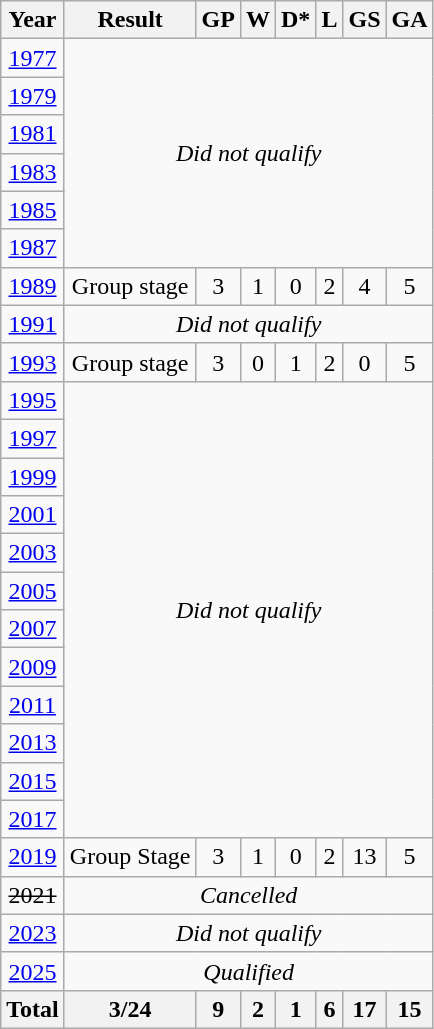<table class="wikitable" style="text-align: center;">
<tr>
<th>Year</th>
<th>Result</th>
<th>GP</th>
<th>W</th>
<th>D*</th>
<th>L</th>
<th>GS</th>
<th>GA</th>
</tr>
<tr>
<td> <a href='#'>1977</a></td>
<td colspan="7" rowspan="6"><em>Did not qualify</em></td>
</tr>
<tr>
<td> <a href='#'>1979</a></td>
</tr>
<tr>
<td> <a href='#'>1981</a></td>
</tr>
<tr>
<td> <a href='#'>1983</a></td>
</tr>
<tr>
<td> <a href='#'>1985</a></td>
</tr>
<tr>
<td> <a href='#'>1987</a></td>
</tr>
<tr>
<td> <a href='#'>1989</a></td>
<td>Group stage</td>
<td>3</td>
<td>1</td>
<td>0</td>
<td>2</td>
<td>4</td>
<td>5</td>
</tr>
<tr>
<td> <a href='#'>1991</a></td>
<td colspan="7"><em>Did not qualify</em></td>
</tr>
<tr>
<td> <a href='#'>1993</a></td>
<td>Group stage</td>
<td>3</td>
<td>0</td>
<td>1</td>
<td>2</td>
<td>0</td>
<td>5</td>
</tr>
<tr>
<td> <a href='#'>1995</a></td>
<td colspan="7" rowspan="12"><em>Did not qualify</em></td>
</tr>
<tr>
<td> <a href='#'>1997</a></td>
</tr>
<tr>
<td> <a href='#'>1999</a></td>
</tr>
<tr>
<td> <a href='#'>2001</a></td>
</tr>
<tr>
<td> <a href='#'>2003</a></td>
</tr>
<tr>
<td> <a href='#'>2005</a></td>
</tr>
<tr>
<td> <a href='#'>2007</a></td>
</tr>
<tr>
<td> <a href='#'>2009</a></td>
</tr>
<tr>
<td> <a href='#'>2011</a></td>
</tr>
<tr>
<td> <a href='#'>2013</a></td>
</tr>
<tr>
<td> <a href='#'>2015</a></td>
</tr>
<tr>
<td> <a href='#'>2017</a></td>
</tr>
<tr>
<td> <a href='#'>2019</a></td>
<td>Group Stage</td>
<td>3</td>
<td>1</td>
<td>0</td>
<td>2</td>
<td>13</td>
<td>5</td>
</tr>
<tr>
<td> <s>2021</s></td>
<td colspan="7"><em>Cancelled</em></td>
</tr>
<tr>
<td> <a href='#'>2023</a></td>
<td colspan="7"><em>Did not qualify</em></td>
</tr>
<tr>
<td> <a href='#'>2025</a></td>
<td colspan="7"><em>Qualified</em></td>
</tr>
<tr>
<th><strong>Total</strong></th>
<th><strong>3/24</strong></th>
<th><strong>9</strong></th>
<th><strong>2</strong></th>
<th><strong>1</strong></th>
<th><strong>6</strong></th>
<th><strong>17</strong></th>
<th><strong>15</strong></th>
</tr>
</table>
